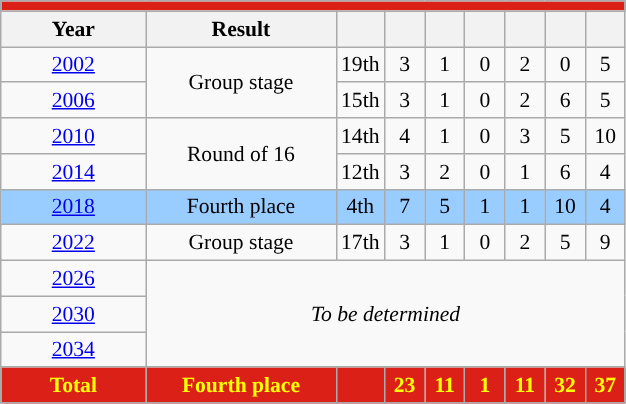<table class="wikitable" style="text-align: center;font-size:90%;">
<tr>
<th colspan="9" style="background: #DB2017; color: #FFFF00;"><a href='#'></a></th>
</tr>
<tr>
<th width="90">Year</th>
<th width="120">Result</th>
<th width="20"></th>
<th width="20"></th>
<th width="20"></th>
<th width="20"></th>
<th width="20"></th>
<th width="20"></th>
<th width="20"></th>
</tr>
<tr>
<td> <a href='#'>2002</a></td>
<td rowspan="2">Group stage</td>
<td>19th</td>
<td>3</td>
<td>1</td>
<td>0</td>
<td>2</td>
<td>0</td>
<td>5</td>
</tr>
<tr>
<td> <a href='#'>2006</a></td>
<td>15th</td>
<td>3</td>
<td>1</td>
<td>0</td>
<td>2</td>
<td>6</td>
<td>5</td>
</tr>
<tr>
<td> <a href='#'>2010</a></td>
<td rowspan="2">Round of 16</td>
<td>14th</td>
<td>4</td>
<td>1</td>
<td>0</td>
<td>3</td>
<td>5</td>
<td>10</td>
</tr>
<tr>
<td> <a href='#'>2014</a></td>
<td>12th</td>
<td>3</td>
<td>2</td>
<td>0</td>
<td>1</td>
<td>6</td>
<td>4</td>
</tr>
<tr style="background:#9acdff">
<td> <a href='#'>2018</a></td>
<td>Fourth place</td>
<td>4th</td>
<td>7</td>
<td>5</td>
<td>1</td>
<td>1</td>
<td>10</td>
<td>4</td>
</tr>
<tr>
<td> <a href='#'>2022</a></td>
<td>Group stage</td>
<td>17th</td>
<td>3</td>
<td>1</td>
<td>0</td>
<td>2</td>
<td>5</td>
<td>9</td>
</tr>
<tr>
<td> <a href='#'>2026</a></td>
<td colspan="8" rowspan="3"><em>To be determined</em></td>
</tr>
<tr>
<td> <a href='#'>2030</a></td>
</tr>
<tr>
<td> <a href='#'>2034</a></td>
</tr>
<tr>
<td colspan="1" style="background: #DB2017; color: #FFFF00;"><strong>Total</strong></td>
<td style="background: #DB2017; color: #FFFF00;"><strong>Fourth place</strong></td>
<td style="background: #DB2017; color: #FFFF00;"><strong></strong></td>
<td style="background: #DB2017; color: #FFFF00;"><strong>23</strong></td>
<td style="background: #DB2017; color: #FFFF00;"><strong>11</strong></td>
<td style="background: #DB2017; color: #FFFF00;"><strong>1</strong></td>
<td style="background: #DB2017; color: #FFFF00;"><strong>11</strong></td>
<td style="background: #DB2017; color: #FFFF00;"><strong>32</strong></td>
<td style="background: #DB2017; color: #FFFF00;"><strong>37</strong></td>
</tr>
</table>
